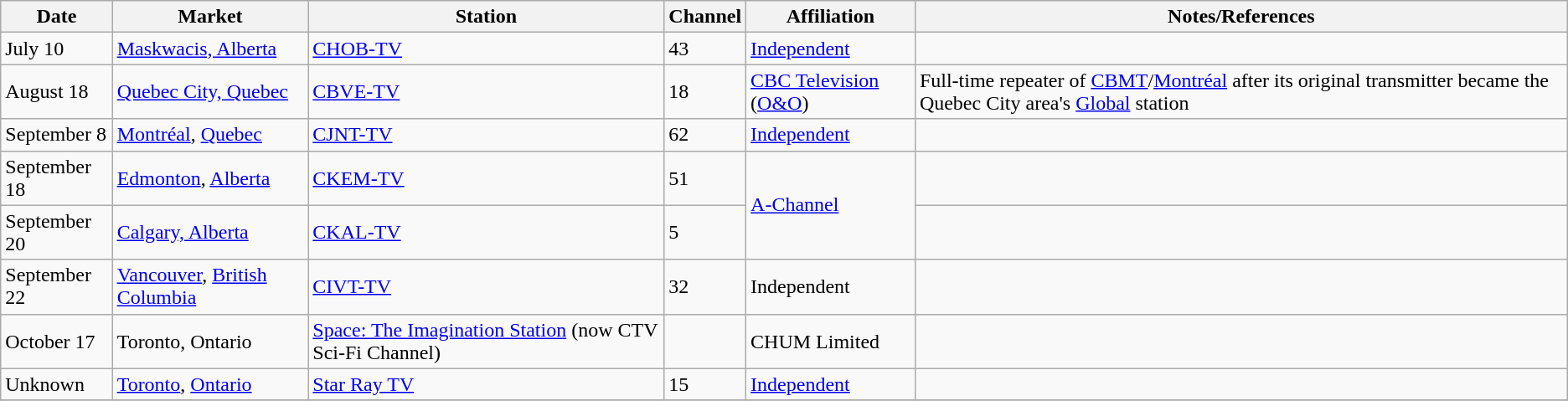<table class="wikitable">
<tr>
<th>Date</th>
<th>Market</th>
<th>Station</th>
<th>Channel</th>
<th>Affiliation</th>
<th>Notes/References</th>
</tr>
<tr>
<td>July 10</td>
<td><a href='#'>Maskwacis, Alberta</a></td>
<td><a href='#'>CHOB-TV</a></td>
<td>43</td>
<td><a href='#'>Independent</a></td>
<td></td>
</tr>
<tr>
<td>August 18</td>
<td><a href='#'>Quebec City, Quebec</a></td>
<td><a href='#'>CBVE-TV</a></td>
<td>18</td>
<td><a href='#'>CBC Television</a> (<a href='#'>O&O</a>)</td>
<td>Full-time repeater of <a href='#'>CBMT</a>/<a href='#'>Montréal</a> after its original transmitter became the Quebec City area's <a href='#'>Global</a> station</td>
</tr>
<tr>
<td>September 8</td>
<td><a href='#'>Montréal</a>, <a href='#'>Quebec</a></td>
<td><a href='#'>CJNT-TV</a></td>
<td>62</td>
<td><a href='#'>Independent</a></td>
<td></td>
</tr>
<tr>
<td>September 18</td>
<td><a href='#'>Edmonton</a>, <a href='#'>Alberta</a></td>
<td><a href='#'>CKEM-TV</a></td>
<td>51</td>
<td rowspan=2><a href='#'>A-Channel</a></td>
<td></td>
</tr>
<tr>
<td>September 20</td>
<td><a href='#'>Calgary, Alberta</a></td>
<td><a href='#'>CKAL-TV</a></td>
<td>5</td>
<td></td>
</tr>
<tr>
<td>September 22</td>
<td><a href='#'>Vancouver</a>, <a href='#'>British Columbia</a></td>
<td><a href='#'>CIVT-TV</a></td>
<td>32</td>
<td>Independent</td>
<td></td>
</tr>
<tr>
<td>October 17</td>
<td>Toronto, Ontario</td>
<td><a href='#'>Space: The Imagination Station</a> (now CTV Sci-Fi Channel)</td>
<td></td>
<td>CHUM Limited</td>
<td></td>
</tr>
<tr>
<td>Unknown</td>
<td><a href='#'>Toronto</a>, <a href='#'>Ontario</a></td>
<td><a href='#'>Star Ray TV</a> <br> </td>
<td>15</td>
<td><a href='#'>Independent</a></td>
<td></td>
</tr>
<tr>
</tr>
</table>
